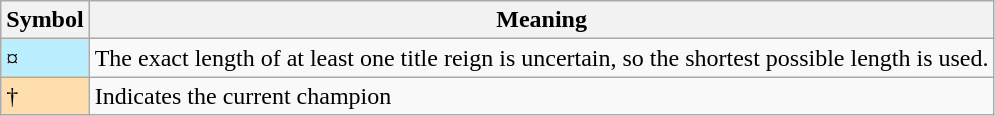<table class="wikitable">
<tr>
<th>Symbol</th>
<th>Meaning</th>
</tr>
<tr>
<td style="background-color:#bbeeff">¤</td>
<td>The exact length of at least one title reign is uncertain, so the shortest possible length is used.</td>
</tr>
<tr>
<td style="background: #ffdead;">†</td>
<td>Indicates the current champion</td>
</tr>
</table>
